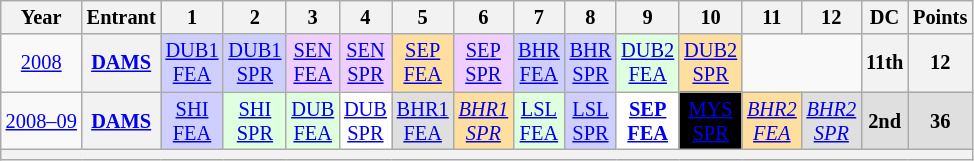<table class="wikitable" style="text-align:center; font-size:85%">
<tr>
<th>Year</th>
<th>Entrant</th>
<th>1</th>
<th>2</th>
<th>3</th>
<th>4</th>
<th>5</th>
<th>6</th>
<th>7</th>
<th>8</th>
<th>9</th>
<th>10</th>
<th>11</th>
<th>12</th>
<th>DC</th>
<th>Points</th>
</tr>
<tr>
<td><a href='#'>2008</a></td>
<th><a href='#'>DAMS</a></th>
<td style="background:#CFCFFF;"><a href='#'>DUB1<br>FEA</a><br></td>
<td style="background:#CFCFFF;"><a href='#'>DUB1<br>SPR</a><br></td>
<td style="background:#EFCFFF;"><a href='#'>SEN<br>FEA</a><br></td>
<td style="background:#EFCFFF;"><a href='#'>SEN<br>SPR</a><br></td>
<td style="background:#FFDF9F;"><a href='#'>SEP<br>FEA</a><br></td>
<td style="background:#EFCFFF;"><a href='#'>SEP<br>SPR</a><br></td>
<td style="background:#CFCFFF;"><a href='#'>BHR<br>FEA</a><br></td>
<td style="background:#CFCFFF;"><a href='#'>BHR<br>SPR</a><br></td>
<td style="background:#DFFFDF;"><a href='#'>DUB2<br>FEA</a><br></td>
<td style="background:#FFDF9F;"><a href='#'>DUB2<br>SPR</a><br></td>
<td colspan=2></td>
<th>11th</th>
<th>12</th>
</tr>
<tr>
<td><a href='#'>2008–09</a></td>
<th><a href='#'>DAMS</a></th>
<td style="background:#CFCFFF;"><a href='#'>SHI<br>FEA</a><br></td>
<td style="background:#DFFFDF;"><a href='#'>SHI<br>SPR</a><br></td>
<td style="background:#DFFFDF;"><a href='#'>DUB<br>FEA</a><br></td>
<td style="background:#FFFFFF;"><a href='#'>DUB<br>SPR</a><br></td>
<td style="background:#DFDFDF;"><a href='#'>BHR1<br>FEA</a><br></td>
<td style="background:#FFDF9F;"><em><a href='#'>BHR1<br>SPR</a></em><br></td>
<td style="background:#DFFFDF;"><a href='#'>LSL<br>FEA</a><br></td>
<td style="background:#CFCFFF;"><a href='#'>LSL<br>SPR</a><br></td>
<td style="background:#FFFFFF;"><strong><a href='#'>SEP<br>FEA</a></strong><br></td>
<td style="background:#000000; color:#FFFFFF"><a href='#'><span>MYS<br>SPR</span></a><br></td>
<td style="background:#FFDF9F;"><em><a href='#'>BHR2<br>FEA</a></em><br></td>
<td style="background:#DFDFDF;"><em><a href='#'>BHR2<br>SPR</a></em><br></td>
<td style="background:#DFDFDF;"><strong>2nd</strong></td>
<td style="background:#DFDFDF;"><strong>36</strong></td>
</tr>
<tr>
<th colspan="16"></th>
</tr>
</table>
